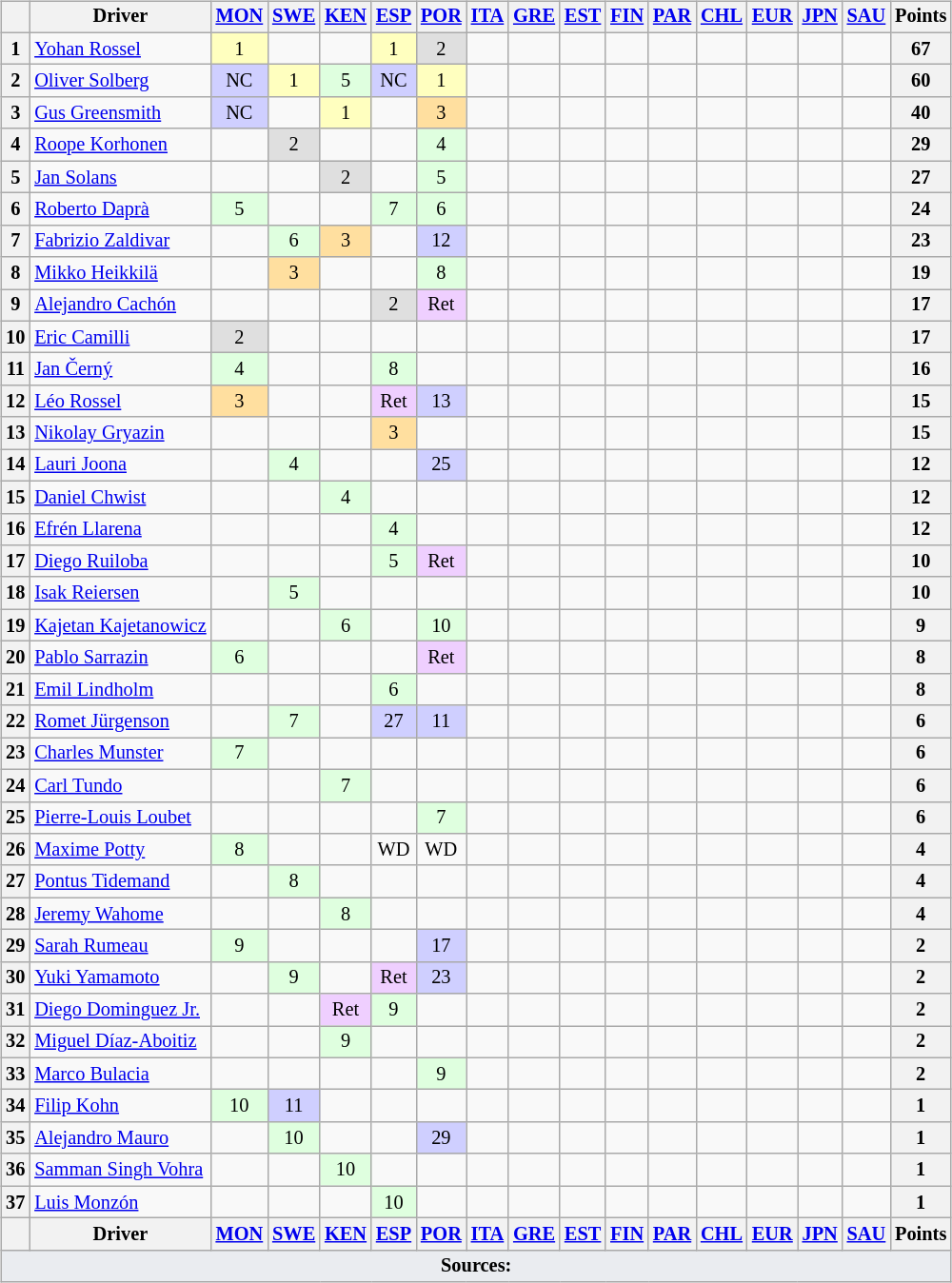<table>
<tr>
<td valign="top"><br><table class="wikitable" style="font-size: 85%; text-align: center">
<tr valign="top">
<th valign="middle"></th>
<th valign="middle">Driver</th>
<th><a href='#'>MON</a><br></th>
<th><a href='#'>SWE</a><br></th>
<th><a href='#'>KEN</a><br></th>
<th><a href='#'>ESP</a><br></th>
<th><a href='#'>POR</a><br></th>
<th><a href='#'>ITA</a><br></th>
<th><a href='#'>GRE</a><br></th>
<th><a href='#'>EST</a><br></th>
<th><a href='#'>FIN</a><br></th>
<th><a href='#'>PAR</a><br></th>
<th><a href='#'>CHL</a><br></th>
<th><a href='#'>EUR</a><br></th>
<th><a href='#'>JPN</a><br></th>
<th><a href='#'>SAU</a><br></th>
<th valign="middle">Points</th>
</tr>
<tr>
<th>1</th>
<td align="left" nowrap=""> <a href='#'>Yohan Rossel</a></td>
<td style="background:#ffffbf">1</td>
<td></td>
<td></td>
<td style="background:#ffffbf">1</td>
<td style="background:#dfdfdf">2</td>
<td></td>
<td></td>
<td></td>
<td></td>
<td></td>
<td></td>
<td></td>
<td></td>
<td></td>
<th>67</th>
</tr>
<tr>
<th>2</th>
<td align="left" nowrap=""> <a href='#'>Oliver Solberg</a></td>
<td style="background:#cfcfff">NC</td>
<td style="background:#ffffbf">1</td>
<td style="background:#dfffdf">5</td>
<td style="background:#cfcfff">NC</td>
<td style="background:#ffffbf">1</td>
<td></td>
<td></td>
<td></td>
<td></td>
<td></td>
<td></td>
<td></td>
<td></td>
<td></td>
<th>60</th>
</tr>
<tr>
<th>3</th>
<td align="left" nowrap=""> <a href='#'>Gus Greensmith</a></td>
<td style="background:#cfcfff">NC</td>
<td></td>
<td style="background:#ffffbf">1</td>
<td></td>
<td style="background:#ffdf9f">3</td>
<td></td>
<td></td>
<td></td>
<td></td>
<td></td>
<td></td>
<td></td>
<td></td>
<td></td>
<th>40</th>
</tr>
<tr>
<th>4</th>
<td align="left" nowrap=""> <a href='#'>Roope Korhonen</a></td>
<td></td>
<td style="background:#dfdfdf">2</td>
<td></td>
<td></td>
<td style="background:#dfffdf">4</td>
<td></td>
<td></td>
<td></td>
<td></td>
<td></td>
<td></td>
<td></td>
<td></td>
<td></td>
<th>29</th>
</tr>
<tr>
<th>5</th>
<td align="left" nowrap=""> <a href='#'>Jan Solans</a></td>
<td></td>
<td></td>
<td style="background:#dfdfdf">2</td>
<td></td>
<td style="background:#dfffdf">5</td>
<td></td>
<td></td>
<td></td>
<td></td>
<td></td>
<td></td>
<td></td>
<td></td>
<td></td>
<th>27</th>
</tr>
<tr>
<th>6</th>
<td align="left" nowrap=""> <a href='#'>Roberto Daprà</a></td>
<td style="background:#dfffdf">5</td>
<td></td>
<td></td>
<td style="background:#dfffdf">7</td>
<td style="background:#dfffdf">6</td>
<td></td>
<td></td>
<td></td>
<td></td>
<td></td>
<td></td>
<td></td>
<td></td>
<td></td>
<th>24</th>
</tr>
<tr>
<th>7</th>
<td align="left" nowrap=""> <a href='#'>Fabrizio Zaldivar</a></td>
<td></td>
<td style="background:#dfffdf">6</td>
<td style="background:#ffdf9f">3</td>
<td></td>
<td style="background:#cfcfff">12</td>
<td></td>
<td></td>
<td></td>
<td></td>
<td></td>
<td></td>
<td></td>
<td></td>
<td></td>
<th>23</th>
</tr>
<tr>
<th>8</th>
<td align="left" nowrap=""> <a href='#'>Mikko Heikkilä</a></td>
<td></td>
<td style="background:#ffdf9f">3</td>
<td></td>
<td></td>
<td style="background:#dfffdf">8</td>
<td></td>
<td></td>
<td></td>
<td></td>
<td></td>
<td></td>
<td></td>
<td></td>
<td></td>
<th>19</th>
</tr>
<tr>
<th>9</th>
<td align="left" nowrap=""> <a href='#'>Alejandro Cachón</a></td>
<td></td>
<td></td>
<td></td>
<td style="background:#dfdfdf">2</td>
<td style="background:#efcfff">Ret</td>
<td></td>
<td></td>
<td></td>
<td></td>
<td></td>
<td></td>
<td></td>
<td></td>
<td></td>
<th>17</th>
</tr>
<tr>
<th>10</th>
<td align="left" nowrap=""> <a href='#'>Eric Camilli</a></td>
<td style="background:#dfdfdf">2</td>
<td></td>
<td></td>
<td></td>
<td></td>
<td></td>
<td></td>
<td></td>
<td></td>
<td></td>
<td></td>
<td></td>
<td></td>
<td></td>
<th>17</th>
</tr>
<tr>
<th>11</th>
<td align="left" nowrap=""> <a href='#'>Jan Černý</a></td>
<td style="background:#dfffdf">4</td>
<td></td>
<td></td>
<td style="background:#dfffdf">8</td>
<td></td>
<td></td>
<td></td>
<td></td>
<td></td>
<td></td>
<td></td>
<td></td>
<td></td>
<td></td>
<th>16</th>
</tr>
<tr>
<th>12</th>
<td align="left" nowrap=""> <a href='#'>Léo Rossel</a></td>
<td style="background:#ffdf9f">3</td>
<td></td>
<td></td>
<td style="background:#efcfff">Ret</td>
<td style="background:#cfcfff">13</td>
<td></td>
<td></td>
<td></td>
<td></td>
<td></td>
<td></td>
<td></td>
<td></td>
<td></td>
<th>15</th>
</tr>
<tr>
<th>13</th>
<td align="left" nowrap=""> <a href='#'>Nikolay Gryazin</a></td>
<td></td>
<td></td>
<td></td>
<td style="background:#ffdf9f">3</td>
<td></td>
<td></td>
<td></td>
<td></td>
<td></td>
<td></td>
<td></td>
<td></td>
<td></td>
<td></td>
<th>15</th>
</tr>
<tr>
<th>14</th>
<td align="left" nowrap=""> <a href='#'>Lauri Joona</a></td>
<td></td>
<td style="background:#dfffdf">4</td>
<td></td>
<td></td>
<td style="background:#cfcfff">25</td>
<td></td>
<td></td>
<td></td>
<td></td>
<td></td>
<td></td>
<td></td>
<td></td>
<td></td>
<th>12</th>
</tr>
<tr>
<th>15</th>
<td align="left" nowrap=""> <a href='#'>Daniel Chwist</a></td>
<td></td>
<td></td>
<td style="background:#dfffdf">4</td>
<td></td>
<td></td>
<td></td>
<td></td>
<td></td>
<td></td>
<td></td>
<td></td>
<td></td>
<td></td>
<td></td>
<th>12</th>
</tr>
<tr>
<th>16</th>
<td align="left" nowrap=""> <a href='#'>Efrén Llarena</a></td>
<td></td>
<td></td>
<td></td>
<td style="background:#dfffdf">4</td>
<td></td>
<td></td>
<td></td>
<td></td>
<td></td>
<td></td>
<td></td>
<td></td>
<td></td>
<td></td>
<th>12</th>
</tr>
<tr>
<th>17</th>
<td align="left" nowrap=""> <a href='#'>Diego Ruiloba</a></td>
<td></td>
<td></td>
<td></td>
<td style="background:#dfffdf">5</td>
<td style="background:#efcfff">Ret</td>
<td></td>
<td></td>
<td></td>
<td></td>
<td></td>
<td></td>
<td></td>
<td></td>
<td></td>
<th>10</th>
</tr>
<tr>
<th>18</th>
<td align="left" nowrap=""> <a href='#'>Isak Reiersen</a></td>
<td></td>
<td style="background:#dfffdf">5</td>
<td></td>
<td></td>
<td></td>
<td></td>
<td></td>
<td></td>
<td></td>
<td></td>
<td></td>
<td></td>
<td></td>
<td></td>
<th>10</th>
</tr>
<tr>
<th>19</th>
<td align="left" nowrap=""> <a href='#'>Kajetan Kajetanowicz</a></td>
<td></td>
<td></td>
<td style="background:#dfffdf">6</td>
<td></td>
<td style="background:#dfffdf">10</td>
<td></td>
<td></td>
<td></td>
<td></td>
<td></td>
<td></td>
<td></td>
<td></td>
<td></td>
<th>9</th>
</tr>
<tr>
<th>20</th>
<td align="left" nowrap=""> <a href='#'>Pablo Sarrazin</a></td>
<td style="background:#dfffdf">6</td>
<td></td>
<td></td>
<td></td>
<td style="background:#efcfff">Ret</td>
<td></td>
<td></td>
<td></td>
<td></td>
<td></td>
<td></td>
<td></td>
<td></td>
<td></td>
<th>8</th>
</tr>
<tr>
<th>21</th>
<td align="left" nowrap=""> <a href='#'>Emil Lindholm</a></td>
<td></td>
<td></td>
<td></td>
<td style="background:#dfffdf">6</td>
<td></td>
<td></td>
<td></td>
<td></td>
<td></td>
<td></td>
<td></td>
<td></td>
<td></td>
<td></td>
<th>8</th>
</tr>
<tr>
<th>22</th>
<td align="left" nowrap=""> <a href='#'>Romet Jürgenson</a></td>
<td></td>
<td style="background:#dfffdf">7</td>
<td></td>
<td style="background:#cfcfff">27</td>
<td style="background:#cfcfff">11</td>
<td></td>
<td></td>
<td></td>
<td></td>
<td></td>
<td></td>
<td></td>
<td></td>
<td></td>
<th>6</th>
</tr>
<tr>
<th>23</th>
<td align="left" nowrap=""> <a href='#'>Charles Munster</a></td>
<td style="background:#dfffdf">7</td>
<td></td>
<td></td>
<td></td>
<td></td>
<td></td>
<td></td>
<td></td>
<td></td>
<td></td>
<td></td>
<td></td>
<td></td>
<td></td>
<th>6</th>
</tr>
<tr>
<th>24</th>
<td align="left" nowrap=""> <a href='#'>Carl Tundo</a></td>
<td></td>
<td></td>
<td style="background:#dfffdf">7</td>
<td></td>
<td></td>
<td></td>
<td></td>
<td></td>
<td></td>
<td></td>
<td></td>
<td></td>
<td></td>
<td></td>
<th>6</th>
</tr>
<tr>
<th>25</th>
<td align="left" nowrap=""> <a href='#'>Pierre-Louis Loubet</a></td>
<td></td>
<td></td>
<td></td>
<td></td>
<td style="background:#dfffdf">7</td>
<td></td>
<td></td>
<td></td>
<td></td>
<td></td>
<td></td>
<td></td>
<td></td>
<td></td>
<th>6</th>
</tr>
<tr>
<th>26</th>
<td align="left" nowrap=""> <a href='#'>Maxime Potty</a></td>
<td style="background:#dfffdf">8</td>
<td></td>
<td></td>
<td>WD</td>
<td>WD</td>
<td></td>
<td></td>
<td></td>
<td></td>
<td></td>
<td></td>
<td></td>
<td></td>
<td></td>
<th>4</th>
</tr>
<tr>
<th>27</th>
<td align="left" nowrap=""> <a href='#'>Pontus Tidemand</a></td>
<td></td>
<td style="background:#dfffdf">8</td>
<td></td>
<td></td>
<td></td>
<td></td>
<td></td>
<td></td>
<td></td>
<td></td>
<td></td>
<td></td>
<td></td>
<td></td>
<th>4</th>
</tr>
<tr>
<th>28</th>
<td align="left" nowrap=""> <a href='#'>Jeremy Wahome</a></td>
<td></td>
<td></td>
<td style="background:#dfffdf">8</td>
<td></td>
<td></td>
<td></td>
<td></td>
<td></td>
<td></td>
<td></td>
<td></td>
<td></td>
<td></td>
<td></td>
<th>4</th>
</tr>
<tr>
<th>29</th>
<td align="left" nowrap=""> <a href='#'>Sarah Rumeau</a></td>
<td style="background:#dfffdf">9</td>
<td></td>
<td></td>
<td></td>
<td style="background:#cfcfff">17</td>
<td></td>
<td></td>
<td></td>
<td></td>
<td></td>
<td></td>
<td></td>
<td></td>
<td></td>
<th>2</th>
</tr>
<tr>
<th>30</th>
<td align="left" nowrap=""> <a href='#'>Yuki Yamamoto</a></td>
<td></td>
<td style="background:#dfffdf">9</td>
<td></td>
<td style="background:#efcfff">Ret</td>
<td style="background:#cfcfff">23</td>
<td></td>
<td></td>
<td></td>
<td></td>
<td></td>
<td></td>
<td></td>
<td></td>
<td></td>
<th>2</th>
</tr>
<tr>
<th>31</th>
<td align="left" nowrap=""> <a href='#'>Diego Dominguez Jr.</a></td>
<td></td>
<td></td>
<td style="background:#efcfff">Ret</td>
<td style="background:#dfffdf">9</td>
<td></td>
<td></td>
<td></td>
<td></td>
<td></td>
<td></td>
<td></td>
<td></td>
<td></td>
<td></td>
<th>2</th>
</tr>
<tr>
<th>32</th>
<td align="left" nowrap=""> <a href='#'>Miguel Díaz-Aboitiz</a></td>
<td></td>
<td></td>
<td style="background:#dfffdf">9</td>
<td></td>
<td></td>
<td></td>
<td></td>
<td></td>
<td></td>
<td></td>
<td></td>
<td></td>
<td></td>
<td></td>
<th>2</th>
</tr>
<tr>
<th>33</th>
<td align="left" nowrap=""> <a href='#'>Marco Bulacia</a></td>
<td></td>
<td></td>
<td></td>
<td></td>
<td style="background:#dfffdf">9</td>
<td></td>
<td></td>
<td></td>
<td></td>
<td></td>
<td></td>
<td></td>
<td></td>
<td></td>
<th>2</th>
</tr>
<tr>
<th>34</th>
<td align="left" nowrap=""> <a href='#'>Filip Kohn</a></td>
<td style="background:#dfffdf">10</td>
<td style="background:#cfcfff">11</td>
<td></td>
<td></td>
<td></td>
<td></td>
<td></td>
<td></td>
<td></td>
<td></td>
<td></td>
<td></td>
<td></td>
<td></td>
<th>1</th>
</tr>
<tr>
<th>35</th>
<td align="left" nowrap=""> <a href='#'>Alejandro Mauro</a></td>
<td></td>
<td style="background:#dfffdf">10</td>
<td></td>
<td></td>
<td style="background:#cfcfff">29</td>
<td></td>
<td></td>
<td></td>
<td></td>
<td></td>
<td></td>
<td></td>
<td></td>
<td></td>
<th>1</th>
</tr>
<tr>
<th>36</th>
<td align="left" nowrap=""> <a href='#'>Samman Singh Vohra</a></td>
<td></td>
<td></td>
<td style="background:#dfffdf">10</td>
<td></td>
<td></td>
<td></td>
<td></td>
<td></td>
<td></td>
<td></td>
<td></td>
<td></td>
<td></td>
<td></td>
<th>1</th>
</tr>
<tr>
<th>37</th>
<td align="left" nowrap=""> <a href='#'>Luis Monzón</a></td>
<td></td>
<td></td>
<td></td>
<td style="background:#dfffdf">10</td>
<td></td>
<td></td>
<td></td>
<td></td>
<td></td>
<td></td>
<td></td>
<td></td>
<td></td>
<td></td>
<th>1</th>
</tr>
<tr>
<th valign="middle"></th>
<th valign="middle">Driver</th>
<th><a href='#'>MON</a><br></th>
<th><a href='#'>SWE</a><br></th>
<th><a href='#'>KEN</a><br></th>
<th><a href='#'>ESP</a><br></th>
<th><a href='#'>POR</a><br></th>
<th><a href='#'>ITA</a><br></th>
<th><a href='#'>GRE</a><br></th>
<th><a href='#'>EST</a><br></th>
<th><a href='#'>FIN</a><br></th>
<th><a href='#'>PAR</a><br></th>
<th><a href='#'>CHL</a><br></th>
<th><a href='#'>EUR</a><br></th>
<th><a href='#'>JPN</a><br></th>
<th><a href='#'>SAU</a><br></th>
<th valign="middle">Points</th>
</tr>
<tr>
<td colspan="17" style="background-color:#EAECF0;text-align:center"><strong>Sources:</strong></td>
</tr>
</table>
</td>
<td valign="top"><br></td>
</tr>
</table>
